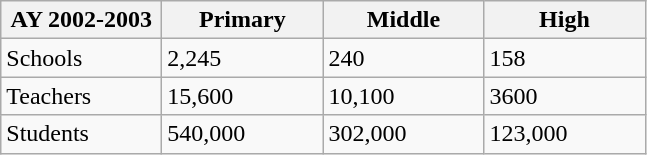<table class="wikitable">
<tr>
<th width="100">AY 2002-2003</th>
<th width="100">Primary</th>
<th width="100">Middle</th>
<th width="100">High</th>
</tr>
<tr>
<td>Schools</td>
<td>2,245</td>
<td>240</td>
<td>158</td>
</tr>
<tr>
<td>Teachers</td>
<td>15,600</td>
<td>10,100</td>
<td>3600</td>
</tr>
<tr>
<td>Students</td>
<td>540,000</td>
<td>302,000</td>
<td>123,000</td>
</tr>
</table>
